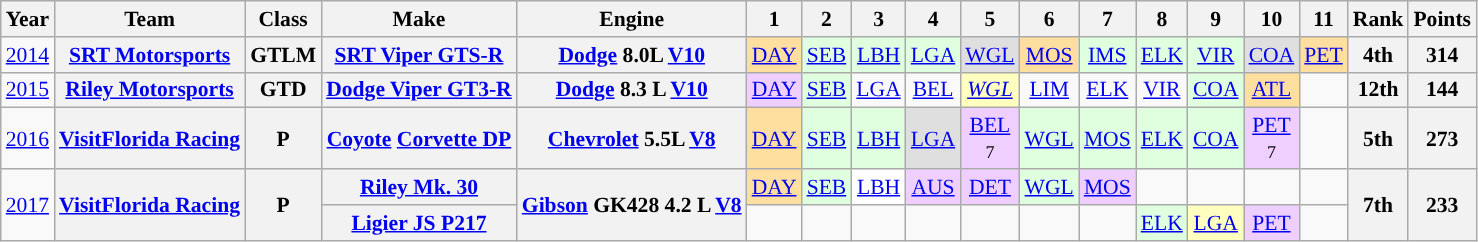<table class="wikitable" style="text-align:center; font-size:90%">
<tr>
<th>Year</th>
<th>Team</th>
<th>Class</th>
<th>Make</th>
<th>Engine</th>
<th>1</th>
<th>2</th>
<th>3</th>
<th>4</th>
<th>5</th>
<th>6</th>
<th>7</th>
<th>8</th>
<th>9</th>
<th>10</th>
<th>11</th>
<th>Rank</th>
<th>Points</th>
</tr>
<tr>
<td><a href='#'>2014</a></td>
<th><a href='#'>SRT Motorsports</a></th>
<th>GTLM</th>
<th><a href='#'>SRT Viper GTS-R</a></th>
<th><a href='#'>Dodge</a> 8.0L <a href='#'>V10</a></th>
<td style="background:#ffdf9f;"><a href='#'>DAY</a><br></td>
<td style="background:#dfffdf;"><a href='#'>SEB</a><br></td>
<td style="background:#dfffdf;"><a href='#'>LBH</a><br></td>
<td style="background:#dfffdf;"><a href='#'>LGA</a><br></td>
<td style="background:#dfdfdf;"><a href='#'>WGL</a><br></td>
<td style="background:#ffdf9f;"><a href='#'>MOS</a><br></td>
<td style="background:#dfffdf;"><a href='#'>IMS</a><br></td>
<td style="background:#dfffdf;"><a href='#'>ELK</a><br></td>
<td style="background:#dfffdf;"><a href='#'>VIR</a><br></td>
<td style="background:#dfdfdf;"><a href='#'>COA</a><br></td>
<td style="background:#ffdf9f;"><a href='#'>PET</a><br></td>
<th>4th</th>
<th>314</th>
</tr>
<tr>
<td><a href='#'>2015</a></td>
<th><a href='#'>Riley Motorsports</a></th>
<th>GTD</th>
<th><a href='#'>Dodge Viper GT3-R</a></th>
<th><a href='#'>Dodge</a> 8.3 L <a href='#'>V10</a></th>
<td style="background:#efcfff;"><a href='#'>DAY</a><br></td>
<td style="background:#dfffdf;"><a href='#'>SEB</a><br></td>
<td><a href='#'>LGA</a></td>
<td><a href='#'>BEL</a></td>
<td style="background:#ffffbf;"><em><a href='#'>WGL</a><br></em></td>
<td><a href='#'>LIM</a></td>
<td><a href='#'>ELK</a></td>
<td><a href='#'>VIR</a></td>
<td style="background:#dfffdf;"><a href='#'>COA</a><br></td>
<td style="background:#ffdf9f;"><a href='#'>ATL</a><br></td>
<td></td>
<th>12th</th>
<th>144</th>
</tr>
<tr>
<td><a href='#'>2016</a></td>
<th><a href='#'>VisitFlorida Racing</a></th>
<th>P</th>
<th><a href='#'>Coyote</a> <a href='#'>Corvette DP</a></th>
<th><a href='#'>Chevrolet</a> 5.5L <a href='#'>V8</a></th>
<td style="background:#ffdf9f;"><a href='#'>DAY</a><br></td>
<td style="background:#dfffdf;"><a href='#'>SEB</a><br></td>
<td style="background:#dfffdf;"><a href='#'>LBH</a><br></td>
<td style="background:#dfdfdf;"><a href='#'>LGA</a><br></td>
<td style="background:#efcfff;"><a href='#'>BEL</a><br><small>7</small></td>
<td style="background:#dfffdf;"><a href='#'>WGL</a><br></td>
<td style="background:#dfffdf;"><a href='#'>MOS</a><br></td>
<td style="background:#dfffdf;"><a href='#'>ELK</a><br></td>
<td style="background:#dfffdf;"><a href='#'>COA</a><br></td>
<td style="background:#efcfff;"><a href='#'>PET</a><br><small>7</small></td>
<td></td>
<th>5th</th>
<th>273</th>
</tr>
<tr>
<td rowspan=2><a href='#'>2017</a></td>
<th rowspan=2><a href='#'>VisitFlorida Racing</a></th>
<th rowspan=2>P</th>
<th><a href='#'>Riley Mk. 30</a></th>
<th rowspan=2><a href='#'>Gibson</a> GK428 4.2 L <a href='#'>V8</a></th>
<td style="background:#ffdf9f;"><a href='#'>DAY</a><br></td>
<td style="background:#dfffdf;"><a href='#'>SEB</a><br></td>
<td style="background:#ffffff;"><a href='#'>LBH</a><br></td>
<td style="background:#efcfff;"><a href='#'>AUS</a><br></td>
<td style="background:#efcfff;"><a href='#'>DET</a><br></td>
<td style="background:#dfffdf;"><a href='#'>WGL</a><br></td>
<td style="background:#efcfff;"><a href='#'>MOS</a><br></td>
<td></td>
<td></td>
<td></td>
<td></td>
<th rowspan=2>7th</th>
<th rowspan=2>233</th>
</tr>
<tr>
<th><a href='#'>Ligier JS P217</a></th>
<td></td>
<td></td>
<td></td>
<td></td>
<td></td>
<td></td>
<td></td>
<td style="background:#dfffdf;"><a href='#'>ELK</a><br></td>
<td style="background:#ffffbf;"><a href='#'>LGA</a><br></td>
<td style="background:#efcfff;"><a href='#'>PET</a><br></td>
</tr>
</table>
